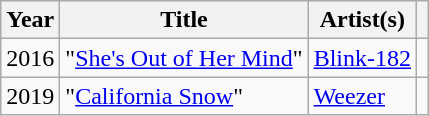<table class="wikitable sortable">
<tr>
<th>Year</th>
<th>Title</th>
<th>Artist(s)</th>
<th scope="col"></th>
</tr>
<tr>
<td>2016</td>
<td>"<a href='#'>She's Out of Her Mind</a>"</td>
<td><a href='#'>Blink-182</a></td>
<td></td>
</tr>
<tr>
<td>2019</td>
<td>"<a href='#'>California Snow</a>"</td>
<td><a href='#'>Weezer</a></td>
<td></td>
</tr>
</table>
